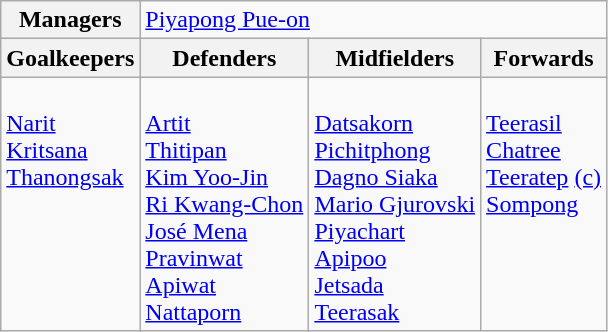<table class="wikitable">
<tr>
<th>Managers</th>
<td colspan=3> <a href='#'>Piyapong Pue-on</a></td>
</tr>
<tr>
<th>Goalkeepers</th>
<th>Defenders</th>
<th>Midfielders</th>
<th>Forwards</th>
</tr>
<tr>
<td align=left valign=top><br> <a href='#'>Narit</a>  <br>
 <a href='#'>Kritsana</a>  <br>
 <a href='#'>Thanongsak</a>  <br></td>
<td align=left valign=top><br> <a href='#'>Artit</a>  <br>
 <a href='#'>Thitipan</a>  <br>
 <a href='#'>Kim Yoo-Jin</a>  <br>
 <a href='#'>Ri Kwang-Chon</a>  <br>
 <a href='#'>José Mena</a>  <br>
 <a href='#'>Pravinwat</a>  <br>
 <a href='#'>Apiwat</a>  <br>
 <a href='#'>Nattaporn</a>  <br></td>
<td align=left valign=top><br> <a href='#'>Datsakorn</a>  <br>
 <a href='#'>Pichitphong</a>  <br>
 <a href='#'>Dagno Siaka</a>  <br>
 <a href='#'>Mario Gjurovski</a>  <br>
 <a href='#'>Piyachart</a>  <br>
 <a href='#'>Apipoo</a>  <br>
 <a href='#'>Jetsada</a>  <br>
 <a href='#'>Teerasak</a> </td>
<td align=left valign=top><br> <a href='#'>Teerasil</a>  <br>
 <a href='#'>Chatree</a>  <br>
 <a href='#'>Teeratep</a> <a href='#'>(c)</a>  <br>
 <a href='#'>Sompong</a>  <br></td>
</tr>
</table>
